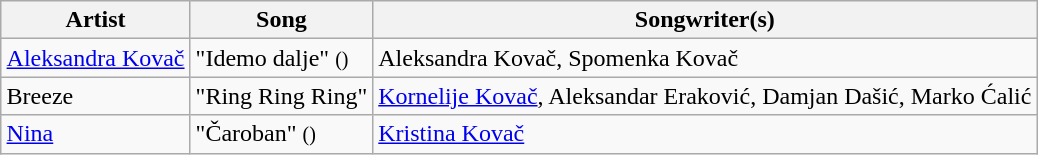<table class="sortable wikitable" style="margin: 1em auto 1em auto;">
<tr>
<th>Artist</th>
<th>Song</th>
<th>Songwriter(s)</th>
</tr>
<tr>
<td><a href='#'>Aleksandra Kovač</a></td>
<td>"Idemo dalje" <small>()</small></td>
<td>Aleksandra Kovač, Spomenka Kovač</td>
</tr>
<tr>
<td>Breeze</td>
<td>"Ring Ring Ring"</td>
<td><a href='#'>Kornelije Kovač</a>, Aleksandar Eraković, Damjan Dašić, Marko Ćalić</td>
</tr>
<tr>
<td><a href='#'>Nina</a></td>
<td>"Čaroban" <small>()</small></td>
<td><a href='#'>Kristina Kovač</a></td>
</tr>
</table>
